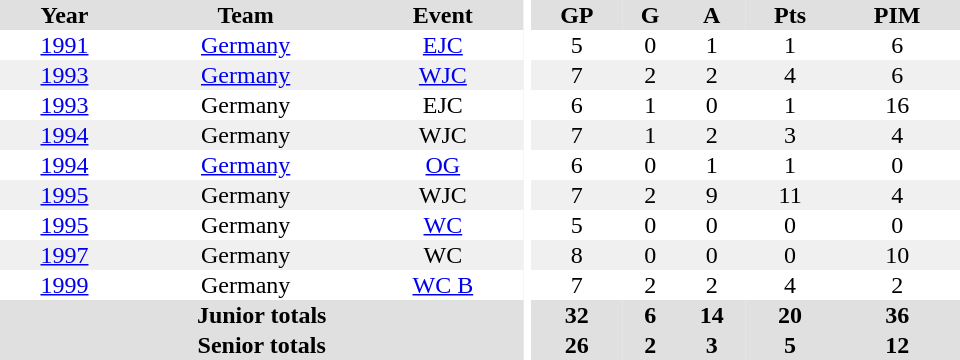<table border="0" cellpadding="1" cellspacing="0" ID="Table3" style="text-align:center; width:40em">
<tr ALIGN="center" bgcolor="#e0e0e0">
<th>Year</th>
<th>Team</th>
<th>Event</th>
<th rowspan="99" bgcolor="#ffffff"></th>
<th>GP</th>
<th>G</th>
<th>A</th>
<th>Pts</th>
<th>PIM</th>
</tr>
<tr>
<td><a href='#'>1991</a></td>
<td><a href='#'>Germany</a></td>
<td><a href='#'>EJC</a></td>
<td>5</td>
<td>0</td>
<td>1</td>
<td>1</td>
<td>6</td>
</tr>
<tr bgcolor="#f0f0f0">
<td><a href='#'>1993</a></td>
<td><a href='#'>Germany</a></td>
<td><a href='#'>WJC</a></td>
<td>7</td>
<td>2</td>
<td>2</td>
<td>4</td>
<td>6</td>
</tr>
<tr>
<td><a href='#'>1993</a></td>
<td>Germany</td>
<td>EJC</td>
<td>6</td>
<td>1</td>
<td>0</td>
<td>1</td>
<td>16</td>
</tr>
<tr bgcolor="#f0f0f0">
<td><a href='#'>1994</a></td>
<td>Germany</td>
<td>WJC</td>
<td>7</td>
<td>1</td>
<td>2</td>
<td>3</td>
<td>4</td>
</tr>
<tr>
<td><a href='#'>1994</a></td>
<td><a href='#'>Germany</a></td>
<td><a href='#'>OG</a></td>
<td>6</td>
<td>0</td>
<td>1</td>
<td>1</td>
<td>0</td>
</tr>
<tr bgcolor="#f0f0f0">
<td><a href='#'>1995</a></td>
<td>Germany</td>
<td>WJC</td>
<td>7</td>
<td>2</td>
<td>9</td>
<td>11</td>
<td>4</td>
</tr>
<tr>
<td><a href='#'>1995</a></td>
<td>Germany</td>
<td><a href='#'>WC</a></td>
<td>5</td>
<td>0</td>
<td>0</td>
<td>0</td>
<td>0</td>
</tr>
<tr bgcolor="#f0f0f0">
<td><a href='#'>1997</a></td>
<td>Germany</td>
<td>WC</td>
<td>8</td>
<td>0</td>
<td>0</td>
<td>0</td>
<td>10</td>
</tr>
<tr>
<td><a href='#'>1999</a></td>
<td>Germany</td>
<td><a href='#'>WC B</a></td>
<td>7</td>
<td>2</td>
<td>2</td>
<td>4</td>
<td>2</td>
</tr>
<tr bgcolor="#e0e0e0">
<th colspan="3">Junior totals</th>
<th>32</th>
<th>6</th>
<th>14</th>
<th>20</th>
<th>36</th>
</tr>
<tr bgcolor="#e0e0e0">
<th colspan="3">Senior totals</th>
<th>26</th>
<th>2</th>
<th>3</th>
<th>5</th>
<th>12</th>
</tr>
</table>
